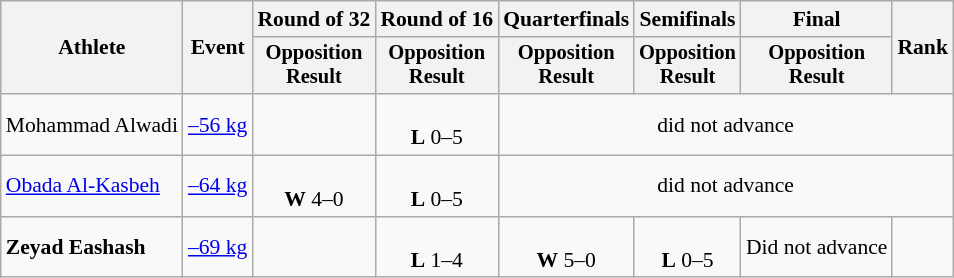<table class=wikitable style=font-size:90%;text-align:center>
<tr>
<th rowspan="2">Athlete</th>
<th rowspan="2">Event</th>
<th>Round of 32</th>
<th>Round of 16</th>
<th>Quarterfinals</th>
<th>Semifinals</th>
<th>Final</th>
<th rowspan=2>Rank</th>
</tr>
<tr style="font-size:95%">
<th>Opposition<br>Result</th>
<th>Opposition<br>Result</th>
<th>Opposition<br>Result</th>
<th>Opposition<br>Result</th>
<th>Opposition<br>Result</th>
</tr>
<tr>
<td align=left>Mohammad Alwadi</td>
<td align=left><a href='#'>–56 kg</a></td>
<td></td>
<td><br><strong>L</strong> 0–5</td>
<td colspan=4>did not advance</td>
</tr>
<tr>
<td align=left><a href='#'>Obada Al-Kasbeh</a></td>
<td align=left><a href='#'>–64 kg</a></td>
<td><br><strong>W</strong> 4–0</td>
<td><br><strong>L</strong> 0–5</td>
<td colspan=4>did not advance</td>
</tr>
<tr>
<td align=left><strong>Zeyad Eashash</strong></td>
<td align=left><a href='#'>–69 kg</a></td>
<td></td>
<td><br><strong>L</strong> 1–4</td>
<td><br><strong>W</strong> 5–0</td>
<td><br><strong>L</strong> 0–5</td>
<td>Did not advance</td>
<td></td>
</tr>
</table>
